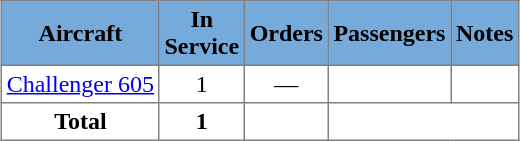<table class="toccolours" border="1" cellpadding="3" style="margin:1em auto; border-collapse:collapse">
<tr bgcolor=#75aadb>
<th>Aircraft</th>
<th>In<br>Service</th>
<th>Orders</th>
<th>Passengers</th>
<th>Notes</th>
</tr>
<tr>
<td><a href='#'>Challenger 605</a></td>
<td align="center">1</td>
<td align="center">—</td>
<td align="center"></td>
<td></td>
</tr>
<tr>
<th>Total</th>
<th>1</th>
<th></th>
<th colspan="2"></th>
</tr>
</table>
